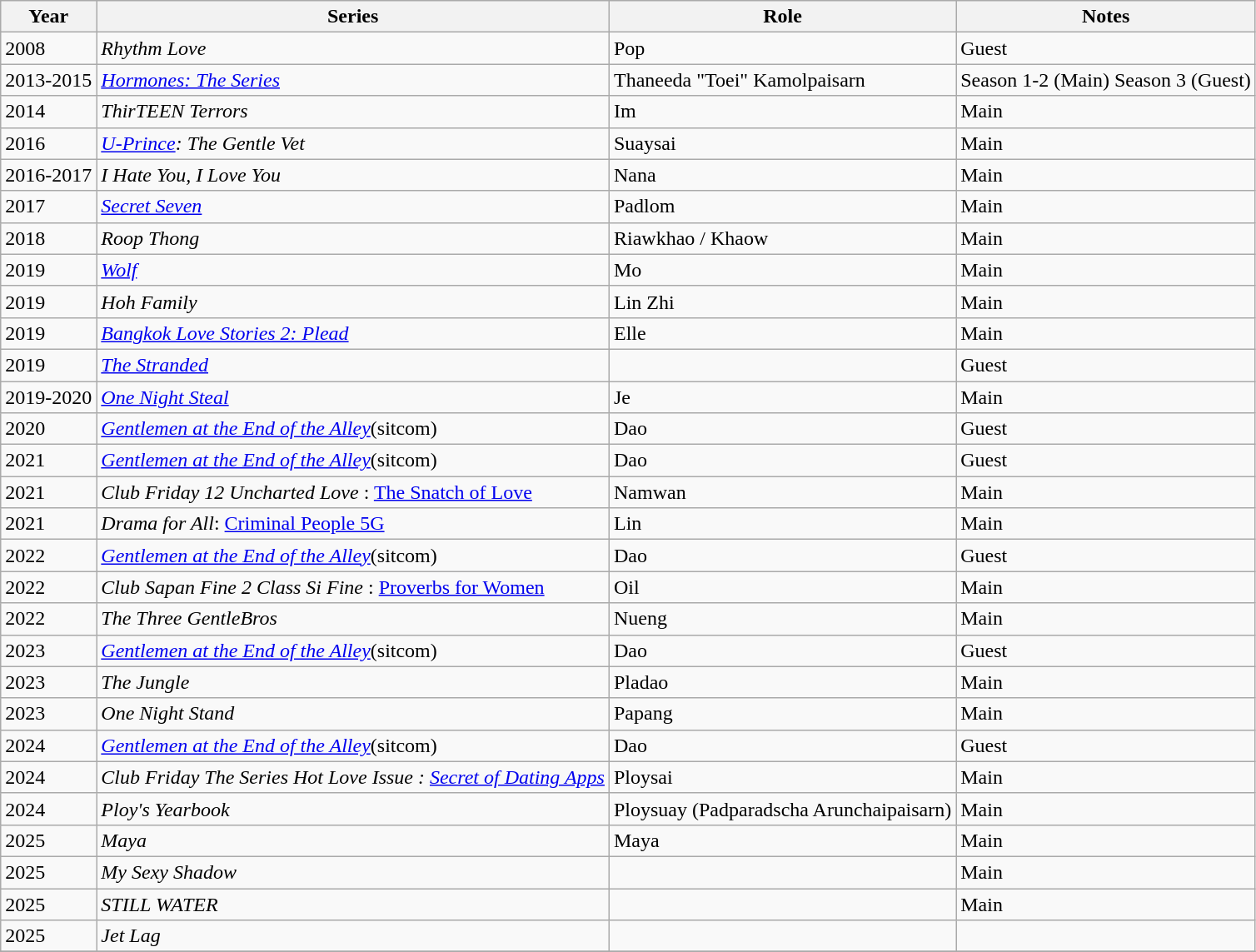<table class="wikitable">
<tr>
<th>Year</th>
<th>Series</th>
<th>Role</th>
<th>Notes</th>
</tr>
<tr>
<td>2008</td>
<td><em>Rhythm Love</em></td>
<td>Pop</td>
<td>Guest</td>
</tr>
<tr>
<td>2013-2015</td>
<td><em><a href='#'>Hormones: The Series</a></em></td>
<td>Thaneeda "Toei" Kamolpaisarn</td>
<td>Season 1-2 (Main) Season 3 (Guest)</td>
</tr>
<tr>
<td>2014</td>
<td><em>ThirTEEN Terrors</em></td>
<td>Im</td>
<td>Main</td>
</tr>
<tr>
<td>2016</td>
<td><em><a href='#'>U-Prince</a>: The Gentle Vet</em></td>
<td>Suaysai</td>
<td>Main</td>
</tr>
<tr>
<td>2016-2017</td>
<td><em>I Hate You, I Love You</em></td>
<td>Nana</td>
<td>Main</td>
</tr>
<tr>
<td>2017</td>
<td><em><a href='#'>Secret Seven</a></em></td>
<td>Padlom</td>
<td>Main</td>
</tr>
<tr>
<td>2018</td>
<td><em>Roop Thong</em></td>
<td>Riawkhao / Khaow</td>
<td>Main</td>
</tr>
<tr>
<td>2019</td>
<td><em><a href='#'>Wolf</a></em></td>
<td>Mo</td>
<td>Main</td>
</tr>
<tr>
<td>2019</td>
<td><em>Hoh Family</em></td>
<td>Lin Zhi</td>
<td>Main</td>
</tr>
<tr>
<td>2019</td>
<td><em><a href='#'>Bangkok Love Stories 2: Plead</a> </em></td>
<td>Elle</td>
<td>Main</td>
</tr>
<tr>
<td>2019</td>
<td><em><a href='#'>The Stranded</a></em></td>
<td></td>
<td>Guest</td>
</tr>
<tr>
<td>2019-2020</td>
<td><em><a href='#'>One Night Steal</a></em></td>
<td>Je</td>
<td>Main</td>
</tr>
<tr>
<td>2020</td>
<td><em><a href='#'>Gentlemen at the End of the Alley</a></em>(sitcom)</td>
<td>Dao</td>
<td>Guest</td>
</tr>
<tr>
<td>2021</td>
<td><em><a href='#'>Gentlemen at the End of the Alley</a></em>(sitcom)</td>
<td>Dao</td>
<td>Guest</td>
</tr>
<tr>
<td>2021</td>
<td><em>Club Friday 12 Uncharted Love</em> : <a href='#'>The Snatch of Love</a></td>
<td>Namwan</td>
<td>Main</td>
</tr>
<tr>
<td>2021</td>
<td><em>Drama for All</em>: <a href='#'>Criminal People 5G</a></td>
<td>Lin</td>
<td>Main</td>
</tr>
<tr>
<td>2022</td>
<td><em><a href='#'>Gentlemen at the End of the Alley</a></em>(sitcom)</td>
<td>Dao</td>
<td>Guest</td>
</tr>
<tr>
<td>2022</td>
<td><em>Club Sapan Fine 2 Class Si Fine</em> : <a href='#'>Proverbs for Women</a></td>
<td>Oil</td>
<td>Main</td>
</tr>
<tr>
<td>2022</td>
<td><em>The Three GentleBros</em></td>
<td>Nueng</td>
<td>Main</td>
</tr>
<tr>
<td>2023</td>
<td><em><a href='#'>Gentlemen at the End of the Alley</a></em>(sitcom)</td>
<td>Dao</td>
<td>Guest</td>
</tr>
<tr>
<td>2023</td>
<td><em>The Jungle</em></td>
<td>Pladao</td>
<td>Main</td>
</tr>
<tr>
<td>2023</td>
<td><em>One Night Stand</em></td>
<td>Papang</td>
<td>Main</td>
</tr>
<tr>
<td>2024</td>
<td><em><a href='#'>Gentlemen at the End of the Alley</a></em>(sitcom)</td>
<td>Dao</td>
<td>Guest</td>
</tr>
<tr>
<td>2024</td>
<td><em>Club Friday The Series Hot Love Issue : <a href='#'>Secret of Dating Apps</a></em></td>
<td>Ploysai</td>
<td>Main</td>
</tr>
<tr>
<td>2024</td>
<td><em>Ploy's Yearbook</em></td>
<td>Ploysuay (Padparadscha Arunchaipaisarn)</td>
<td>Main</td>
</tr>
<tr>
<td>2025</td>
<td><em>Maya</em></td>
<td>Maya</td>
<td>Main</td>
</tr>
<tr>
<td>2025</td>
<td><em>My Sexy Shadow</em></td>
<td></td>
<td>Main</td>
</tr>
<tr>
<td>2025</td>
<td><em>STILL WATER</em></td>
<td></td>
<td>Main</td>
</tr>
<tr>
<td>2025</td>
<td><em>Jet Lag</em></td>
<td></td>
<td></td>
</tr>
<tr>
</tr>
</table>
